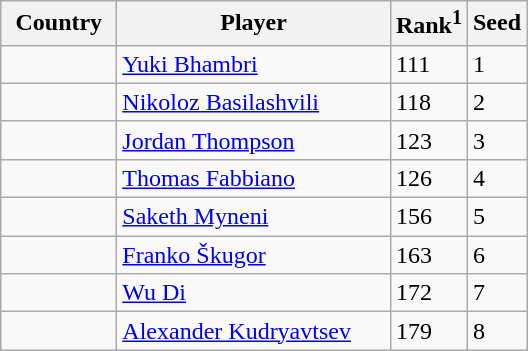<table class="sortable wikitable">
<tr>
<th width="70">Country</th>
<th width="175">Player</th>
<th>Rank<sup>1</sup></th>
<th>Seed</th>
</tr>
<tr>
<td></td>
<td><a href='#'>Yuki Bhambri</a></td>
<td>111</td>
<td>1</td>
</tr>
<tr>
<td></td>
<td><a href='#'>Nikoloz Basilashvili</a></td>
<td>118</td>
<td>2</td>
</tr>
<tr>
<td></td>
<td><a href='#'>Jordan Thompson</a></td>
<td>123</td>
<td>3</td>
</tr>
<tr>
<td></td>
<td><a href='#'>Thomas Fabbiano</a></td>
<td>126</td>
<td>4</td>
</tr>
<tr>
<td></td>
<td><a href='#'>Saketh Myneni</a></td>
<td>156</td>
<td>5</td>
</tr>
<tr>
<td></td>
<td><a href='#'>Franko Škugor</a></td>
<td>163</td>
<td>6</td>
</tr>
<tr>
<td></td>
<td><a href='#'>Wu Di</a></td>
<td>172</td>
<td>7</td>
</tr>
<tr>
<td></td>
<td><a href='#'>Alexander Kudryavtsev</a></td>
<td>179</td>
<td>8</td>
</tr>
</table>
